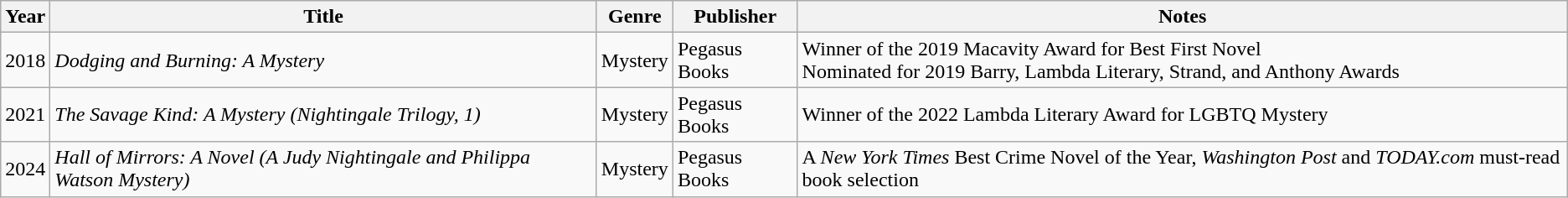<table class="wikitable">
<tr>
<th>Year</th>
<th>Title</th>
<th>Genre</th>
<th>Publisher</th>
<th>Notes</th>
</tr>
<tr>
<td>2018</td>
<td><em>Dodging and Burning: A Mystery</em></td>
<td>Mystery</td>
<td>Pegasus Books</td>
<td>Winner of the 2019 Macavity Award for Best First Novel<br>Nominated for 2019 Barry, Lambda Literary, Strand, and Anthony Awards</td>
</tr>
<tr>
<td>2021</td>
<td><em>The Savage Kind: A Mystery (Nightingale Trilogy, 1)</em></td>
<td>Mystery</td>
<td>Pegasus Books</td>
<td>Winner of the 2022 Lambda Literary Award for LGBTQ Mystery</td>
</tr>
<tr>
<td>2024</td>
<td><em>Hall of Mirrors: A Novel (A Judy Nightingale and Philippa Watson Mystery)</em></td>
<td>Mystery</td>
<td>Pegasus Books</td>
<td>A <em>New York Times</em> Best Crime Novel of the Year, <em>Washington Post</em> and <em>TODAY.com</em> must-read book selection</td>
</tr>
</table>
